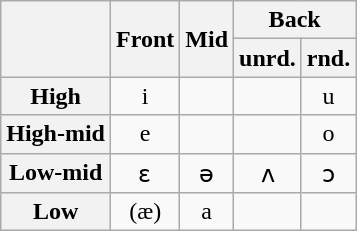<table class="wikitable" style="text-align: center;">
<tr>
<th rowspan="2"></th>
<th rowspan="2">Front</th>
<th rowspan="2">Mid</th>
<th colspan="2">Back</th>
</tr>
<tr>
<th>unrd.</th>
<th>rnd.</th>
</tr>
<tr>
<th>High</th>
<td>i</td>
<td></td>
<td></td>
<td>u</td>
</tr>
<tr>
<th>High-mid</th>
<td>e</td>
<td></td>
<td></td>
<td>o</td>
</tr>
<tr>
<th>Low-mid</th>
<td>ɛ</td>
<td>ə</td>
<td>ʌ</td>
<td>ɔ</td>
</tr>
<tr>
<th>Low</th>
<td>(æ)</td>
<td>a</td>
<td></td>
<td></td>
</tr>
</table>
